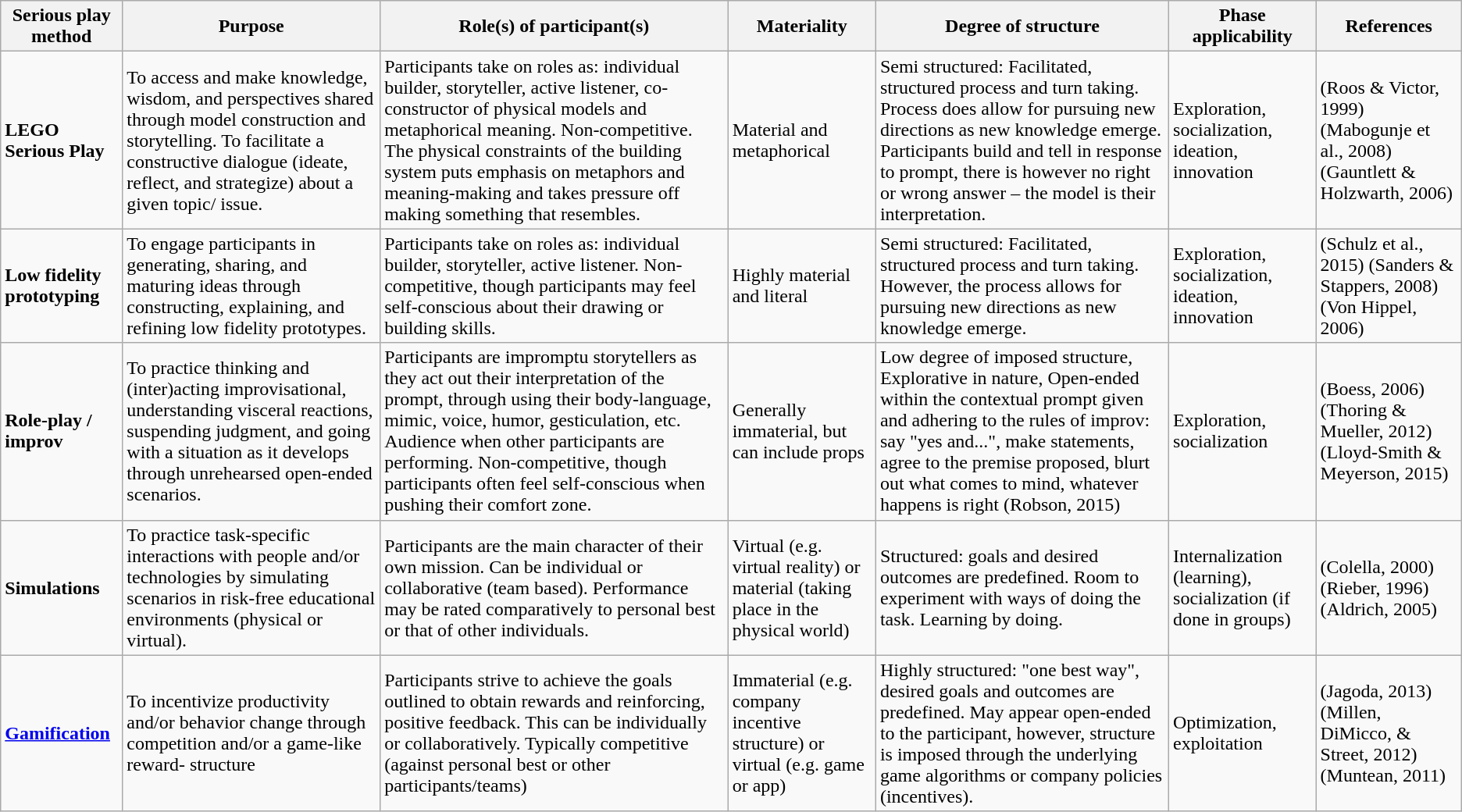<table class="wikitable">
<tr>
<th><strong>Serious play method</strong></th>
<th><strong>Purpose</strong></th>
<th><strong>Role(s) of participant(s)</strong></th>
<th><strong>Materiality</strong></th>
<th><strong>Degree of structure</strong></th>
<th><strong>Phase applicability</strong></th>
<th><strong>References</strong></th>
</tr>
<tr>
<td><strong>LEGO Serious Play</strong></td>
<td>To access and make knowledge, wisdom, and perspectives shared through model construction and storytelling. To facilitate a constructive dialogue (ideate, reflect, and strategize) about a given topic/ issue.</td>
<td>Participants take on roles as: individual builder, storyteller, active listener, co-constructor of physical models and metaphorical meaning. Non-competitive. The physical constraints of the building system puts emphasis on metaphors and meaning-making and takes pressure off making something that resembles.</td>
<td>Material and metaphorical</td>
<td>Semi structured: Facilitated, structured process and turn taking. Process does allow for pursuing new directions as new knowledge emerge. Participants build and tell in response to prompt, there is however no right or wrong answer – the model is their interpretation.</td>
<td>Exploration, socialization, ideation, innovation</td>
<td>(Roos & Victor, 1999) (Mabogunje et al., 2008) (Gauntlett & Holzwarth, 2006)</td>
</tr>
<tr>
<td><strong>Low fidelity prototyping</strong></td>
<td>To engage participants in generating, sharing, and maturing ideas through constructing, explaining, and refining low fidelity prototypes.</td>
<td>Participants take on roles as: individual builder, storyteller, active listener. Non-competitive, though participants may feel self-conscious about their drawing or building skills.</td>
<td>Highly material and literal</td>
<td>Semi structured: Facilitated, structured process and turn taking. However, the process allows for pursuing new directions as new knowledge emerge.</td>
<td>Exploration, socialization, ideation, innovation</td>
<td>(Schulz et al., 2015) (Sanders & Stappers, 2008) (Von Hippel, 2006)</td>
</tr>
<tr>
<td><strong>Role-play / improv</strong></td>
<td>To practice thinking and (inter)acting improvisational, understanding visceral reactions, suspending judgment, and going with a situation as it develops through unrehearsed open-ended scenarios.</td>
<td>Participants are impromptu storytellers as they act out their interpretation of the prompt, through using their body-language, mimic, voice, humor, gesticulation, etc. Audience when other participants are performing. Non-competitive, though participants often feel self-conscious when pushing their comfort zone.</td>
<td>Generally immaterial, but can include props</td>
<td>Low degree of imposed structure, Explorative in nature, Open-ended within the contextual prompt given and adhering to the rules of improv: say "yes and...", make statements, agree to the premise proposed, blurt out what comes to mind, whatever happens is right (Robson, 2015) </td>
<td>Exploration, socialization</td>
<td>(Boess, 2006) (Thoring & Mueller, 2012) (Lloyd-Smith & Meyerson, 2015)</td>
</tr>
<tr>
<td><strong>Simulations</strong></td>
<td>To practice task-specific interactions with people and/or technologies by simulating scenarios in risk-free educational environments (physical or virtual).</td>
<td>Participants are the main character of their own mission. Can be individual or collaborative (team based). Performance may be rated comparatively to personal best or that of other individuals.</td>
<td>Virtual (e.g. virtual reality) or material (taking place in the physical world)</td>
<td>Structured: goals and desired outcomes are predefined. Room to experiment with ways of doing the task. Learning by doing.</td>
<td>Internalization (learning), socialization (if done in groups)</td>
<td>(Colella, 2000) (Rieber, 1996) (Aldrich, 2005)</td>
</tr>
<tr>
<td><strong><a href='#'>Gamification</a></strong></td>
<td>To incentivize productivity and/or behavior change through competition and/or a game-like reward- structure</td>
<td>Participants strive to achieve the goals outlined to obtain rewards and reinforcing, positive feedback. This can be individually or collaboratively. Typically competitive (against personal best or other participants/teams)</td>
<td>Immaterial (e.g. company incentive structure) or virtual (e.g. game or app)</td>
<td>Highly structured: "one best way", desired goals and outcomes are predefined. May appear open-ended to the participant, however, structure is imposed through the underlying game algorithms or company policies (incentives).</td>
<td>Optimization, exploitation</td>
<td>(Jagoda, 2013) (Millen, DiMicco, & Street, 2012) (Muntean, 2011)</td>
</tr>
</table>
